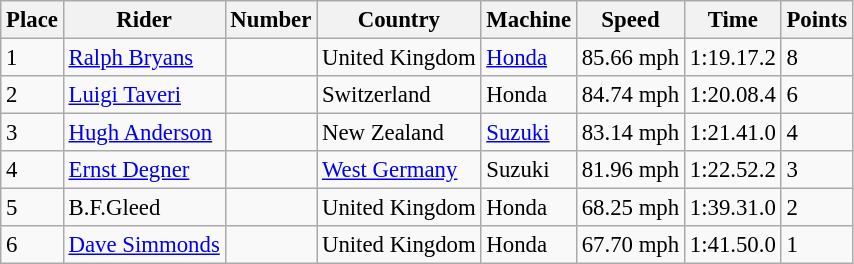<table class="wikitable" style="font-size: 95%;">
<tr>
<th>Place</th>
<th>Rider</th>
<th>Number</th>
<th>Country</th>
<th>Machine</th>
<th>Speed</th>
<th>Time</th>
<th>Points</th>
</tr>
<tr>
<td>1</td>
<td> <a href='#'>Ralph Bryans</a></td>
<td></td>
<td>United Kingdom</td>
<td><a href='#'>Honda</a></td>
<td>85.66 mph</td>
<td>1:19.17.2</td>
<td>8</td>
</tr>
<tr>
<td>2</td>
<td> <a href='#'>Luigi Taveri</a></td>
<td></td>
<td>Switzerland</td>
<td>Honda</td>
<td>84.74 mph</td>
<td>1:20.08.4</td>
<td>6</td>
</tr>
<tr>
<td>3</td>
<td> <a href='#'>Hugh Anderson</a></td>
<td></td>
<td>New Zealand</td>
<td><a href='#'>Suzuki</a></td>
<td>83.14 mph</td>
<td>1:21.41.0</td>
<td>4</td>
</tr>
<tr>
<td>4</td>
<td> <a href='#'>Ernst Degner</a></td>
<td></td>
<td><a href='#'>West Germany</a></td>
<td>Suzuki</td>
<td>81.96 mph</td>
<td>1:22.52.2</td>
<td>3</td>
</tr>
<tr>
<td>5</td>
<td> B.F.Gleed</td>
<td></td>
<td>United Kingdom</td>
<td>Honda</td>
<td>68.25 mph</td>
<td>1:39.31.0</td>
<td>2</td>
</tr>
<tr>
<td>6</td>
<td> <a href='#'>Dave Simmonds</a></td>
<td></td>
<td>United Kingdom</td>
<td>Honda</td>
<td>67.70 mph</td>
<td>1:41.50.0</td>
<td>1</td>
</tr>
</table>
